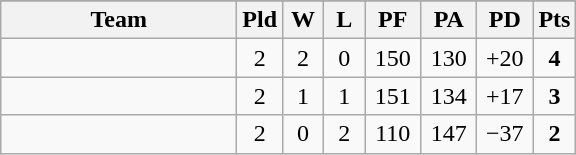<table class=wikitable>
<tr align=center>
</tr>
<tr>
<th width=150>Team</th>
<th width=20>Pld</th>
<th width=20>W</th>
<th width=20>L</th>
<th width=30>PF</th>
<th width=30>PA</th>
<th width=30>PD</th>
<th width=20>Pts</th>
</tr>
<tr align=center>
<td align=left></td>
<td>2</td>
<td>2</td>
<td>0</td>
<td>150</td>
<td>130</td>
<td>+20</td>
<td><strong>4</strong></td>
</tr>
<tr align=center>
<td align=left></td>
<td>2</td>
<td>1</td>
<td>1</td>
<td>151</td>
<td>134</td>
<td>+17</td>
<td><strong>3</strong></td>
</tr>
<tr align=center>
<td align=left></td>
<td>2</td>
<td>0</td>
<td>2</td>
<td>110</td>
<td>147</td>
<td>−37</td>
<td><strong>2</strong></td>
</tr>
</table>
